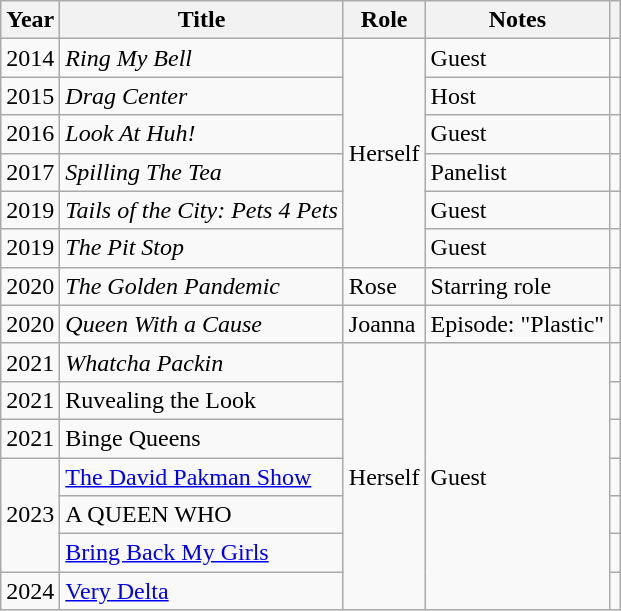<table class="wikitable plainrowheaders sortable">
<tr>
<th scope="col">Year</th>
<th scope="col">Title</th>
<th scope="col">Role</th>
<th scope="col">Notes</th>
<th style="text-align: center;" class="unsortable"></th>
</tr>
<tr>
<td>2014</td>
<td><em>Ring My Bell</em></td>
<td rowspan="6">Herself</td>
<td>Guest</td>
<td style="text-align: center;"></td>
</tr>
<tr>
<td>2015</td>
<td><em>Drag Center</em></td>
<td>Host</td>
<td style="text-align: center;"></td>
</tr>
<tr>
<td>2016</td>
<td><em>Look At Huh!</em></td>
<td>Guest</td>
<td style="text-align: center;"></td>
</tr>
<tr>
<td>2017</td>
<td><em>Spilling The Tea</em></td>
<td>Panelist</td>
<td style="text-align: center;"></td>
</tr>
<tr>
<td>2019</td>
<td><em>Tails of the City: Pets 4 Pets</em></td>
<td>Guest</td>
<td style="text-align: center;"></td>
</tr>
<tr>
<td>2019</td>
<td><em>The Pit Stop</em></td>
<td>Guest</td>
<td style="text-align: center;"></td>
</tr>
<tr>
<td>2020</td>
<td><em>The Golden Pandemic</em></td>
<td>Rose</td>
<td>Starring role</td>
<td style="text-align: center;"></td>
</tr>
<tr>
<td>2020</td>
<td><em>Queen With a Cause</em></td>
<td>Joanna</td>
<td>Episode: "Plastic"</td>
<td style="text-align: center;"></td>
</tr>
<tr>
<td>2021</td>
<td><em>Whatcha Packin<strong></td>
<td rowspan="7">Herself</td>
<td rowspan="7">Guest</td>
<td style="text-align: center;"></td>
</tr>
<tr>
<td>2021</td>
<td></em>Ruvealing the Look<em></td>
<td style="text-align: center;"></td>
</tr>
<tr>
<td>2021</td>
<td></em>Binge Queens<em></td>
<td style="text-align: center;"></td>
</tr>
<tr>
<td rowspan="3">2023</td>
<td></em><a href='#'>The David Pakman Show</a><em></td>
<td></td>
</tr>
<tr>
<td></em>A QUEEN WHO<em></td>
<td></td>
</tr>
<tr>
<td></em><a href='#'>Bring Back My Girls</a><em></td>
<td></td>
</tr>
<tr>
<td>2024</td>
<td></em><a href='#'>Very Delta</a><em></td>
<td></td>
</tr>
</table>
